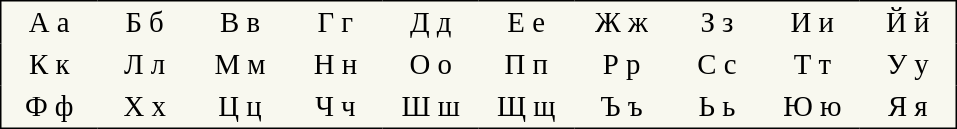<table cellpadding=4 style="font-size:larger; text-align:center; border-color:black; border-width:1px; border-style:solid; border-collapse:collapse; background-color:#F8F8EF;" lang="bg-Cyrl">
<tr>
<td style="width:3em; text-align:center; padding: 3px;">А а</td>
<td style="width:3em; text-align:center; padding: 3px;">Б б</td>
<td style="width:3em; text-align:center; padding: 3px;">В в</td>
<td style="width:3em; text-align:center; padding: 3px;">Г г</td>
<td style="width:3em; text-align:center; padding: 3px;">Д д</td>
<td style="width:3em; text-align:center; padding: 3px;">Е е</td>
<td style="width:3em; text-align:center; padding: 3px;">Ж ж</td>
<td style="width:3em; text-align:center; padding: 3px;">З з</td>
<td style="width:3em; text-align:center; padding: 3px;">И и</td>
<td style="width:3em; text-align:center; padding: 3px;">Й й</td>
</tr>
<tr>
<td style="width:3em; text-align:center; padding: 3px;">К к</td>
<td style="width:3em; text-align:center; padding: 3px;">Л л</td>
<td style="width:3em; text-align:center; padding: 3px;">М м</td>
<td style="width:3em; text-align:center; padding: 3px;">Н н</td>
<td style="width:3em; text-align:center; padding: 3px;">О о</td>
<td style="width:3em; text-align:center; padding: 3px;">П п</td>
<td style="width:3em; text-align:center; padding: 3px;">Р р</td>
<td style="width:3em; text-align:center; padding: 3px;">С с</td>
<td style="width:3em; text-align:center; padding: 3px;">Т т</td>
<td style="width:3em; text-align:center; padding: 3px;">У у</td>
</tr>
<tr>
<td style="width:3em; text-align:center; padding: 3px;">Ф ф</td>
<td style="width:3em; text-align:center; padding: 3px;">Х х</td>
<td style="width:3em; text-align:center; padding: 3px;">Ц ц</td>
<td style="width:3em; text-align:center; padding: 3px;">Ч ч</td>
<td style="width:3em; text-align:center; padding: 3px;">Ш ш</td>
<td style="width:3em; text-align:center; padding: 3px;">Щ щ</td>
<td style="width:3em; text-align:center; padding: 3px;">Ъ ъ</td>
<td style="width:3em; text-align:center; padding: 3px;">Ь ь</td>
<td style="width:3em; text-align:center; padding: 3px;">Ю ю</td>
<td style="width:3em; text-align:center; padding: 3px;">Я я</td>
</tr>
</table>
